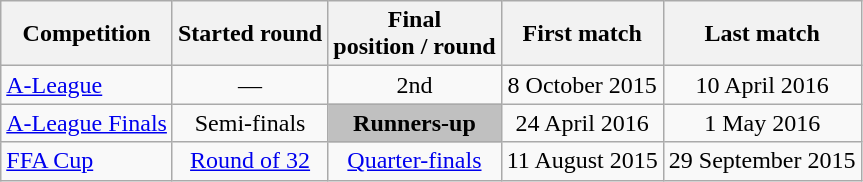<table class="wikitable">
<tr>
<th>Competition</th>
<th>Started round</th>
<th>Final <br>position / round</th>
<th>First match</th>
<th>Last match</th>
</tr>
<tr style="text-align: center">
<td align=left><a href='#'>A-League</a></td>
<td>—</td>
<td>2nd</td>
<td>8 October 2015</td>
<td>10 April 2016</td>
</tr>
<tr style="text-align: center">
<td align=left><a href='#'>A-League Finals</a></td>
<td>Semi-finals</td>
<td style="background:silver;"><strong>Runners-up</strong></td>
<td>24 April 2016</td>
<td>1 May 2016</td>
</tr>
<tr style="text-align: center">
<td align=left><a href='#'>FFA Cup</a></td>
<td><a href='#'>Round of 32</a></td>
<td><a href='#'>Quarter-finals</a></td>
<td>11 August 2015</td>
<td>29 September 2015</td>
</tr>
</table>
